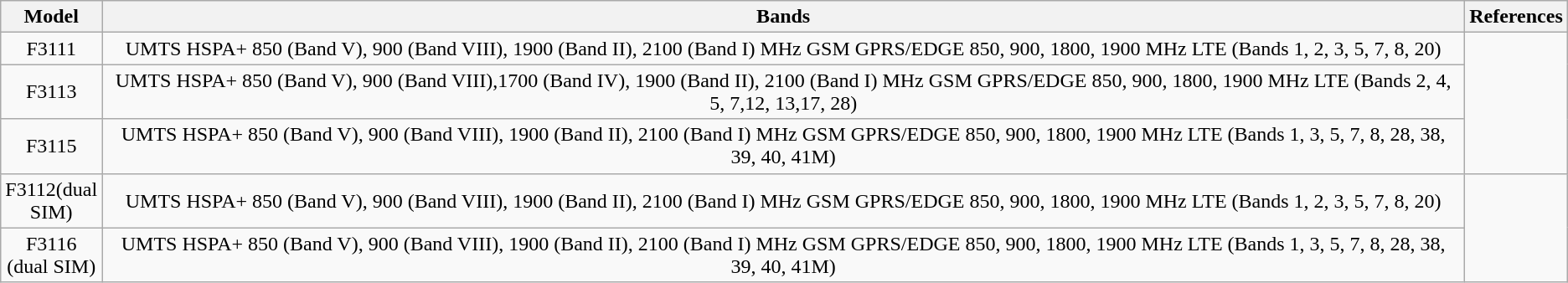<table class="wikitable sortable">
<tr>
<th style="width:10px;">Model</th>
<th>Bands</th>
<th>References</th>
</tr>
<tr>
<td style="text-align:center;">F3111</td>
<td style="text-align:center;">UMTS HSPA+ 850 (Band V), 900 (Band VIII), 1900 (Band II), 2100 (Band I) MHz GSM GPRS/EDGE 850, 900, 1800, 1900 MHz LTE (Bands 1, 2, 3, 5, 7, 8, 20)</td>
<td rowspan="3" style="text-align:center;"></td>
</tr>
<tr>
<td style="text-align:center;">F3113</td>
<td style="text-align:center;">UMTS HSPA+ 850 (Band V), 900 (Band VIII),1700 (Band IV), 1900 (Band II), 2100 (Band I) MHz GSM GPRS/EDGE 850, 900, 1800, 1900 MHz LTE (Bands 2, 4, 5, 7,12, 13,17, 28)</td>
</tr>
<tr>
<td style="text-align:center;">F3115</td>
<td style="text-align:center;">UMTS HSPA+ 850 (Band V), 900 (Band VIII), 1900 (Band II), 2100 (Band I) MHz GSM GPRS/EDGE 850, 900, 1800, 1900 MHz LTE (Bands 1, 3, 5, 7, 8, 28, 38, 39, 40, 41M)</td>
</tr>
<tr>
<td style="text-align:center;">F3112(dual SIM)</td>
<td style="text-align:center;">UMTS HSPA+ 850 (Band V), 900 (Band VIII), 1900 (Band II), 2100 (Band I) MHz GSM GPRS/EDGE 850, 900, 1800, 1900 MHz LTE (Bands 1, 2, 3, 5, 7, 8, 20)</td>
<td rowspan="2" style="text-align:center;"></td>
</tr>
<tr>
<td style="text-align:center;">F3116 (dual SIM)</td>
<td style="text-align:center;">UMTS HSPA+ 850 (Band V), 900 (Band VIII), 1900 (Band II), 2100 (Band I) MHz GSM GPRS/EDGE 850, 900, 1800, 1900 MHz LTE (Bands 1, 3, 5, 7, 8, 28, 38, 39, 40, 41M)</td>
</tr>
</table>
